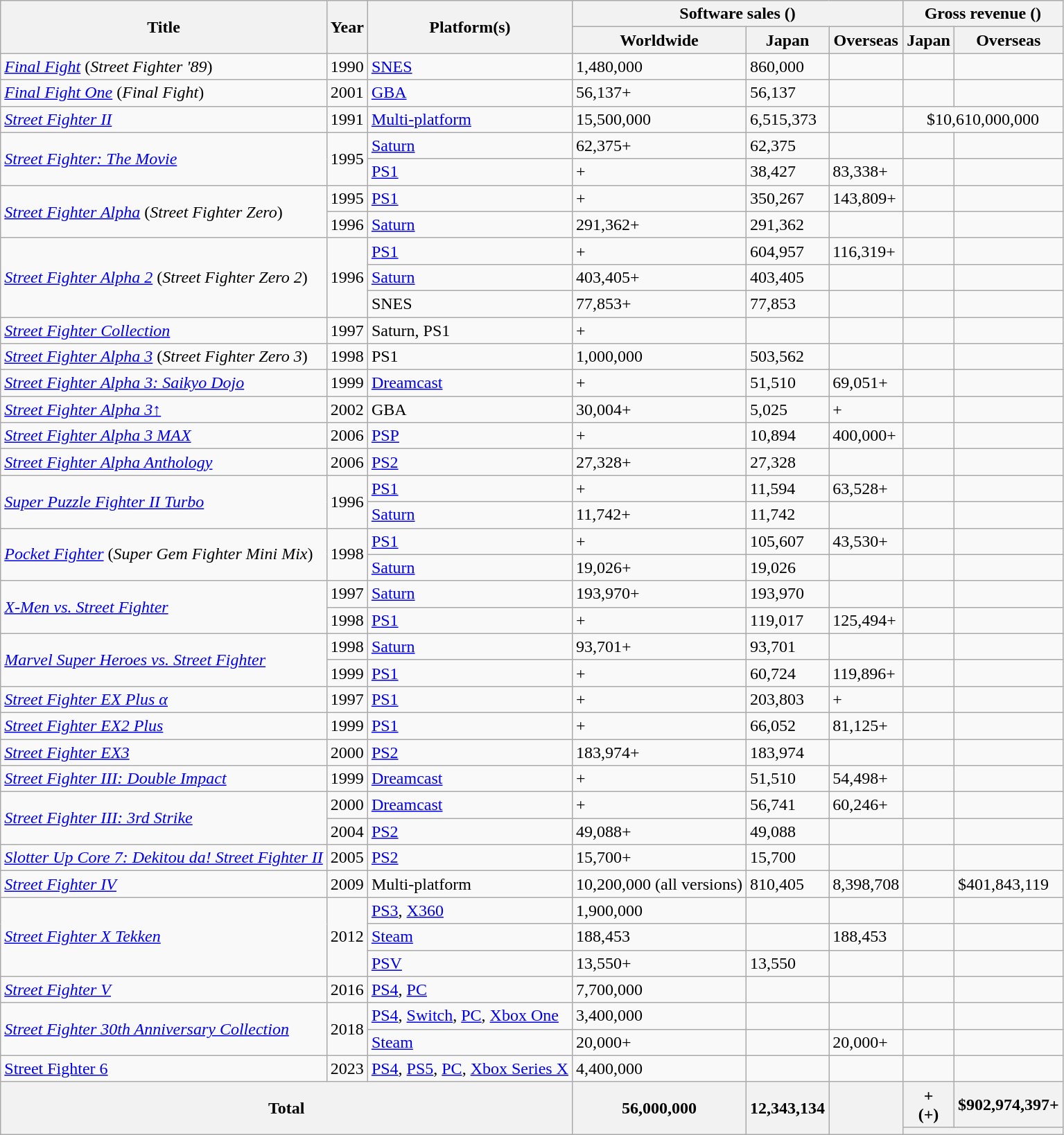<table class="wikitable sortable">
<tr>
<th rowspan="2">Title</th>
<th rowspan="2">Year</th>
<th rowspan="2">Platform(s)</th>
<th colspan="3">Software sales ()</th>
<th colspan="2">Gross revenue ()</th>
</tr>
<tr>
<th data-sort-type="number">Worldwide</th>
<th data-sort-type="number">Japan</th>
<th data-sort-type="number">Overseas</th>
<th data-sort-type="currency">Japan</th>
<th data-sort-type="currency">Overseas</th>
</tr>
<tr>
<td><em><a href='#'>Final Fight</a></em> (<em>Street Fighter '89</em>)</td>
<td>1990</td>
<td><a href='#'>SNES</a></td>
<td>1,480,000</td>
<td>860,000</td>
<td></td>
<td></td>
<td></td>
</tr>
<tr>
<td><em><a href='#'>Final Fight One</a></em> (<em>Final Fight</em>)</td>
<td>2001</td>
<td><a href='#'>GBA</a></td>
<td>56,137+</td>
<td>56,137</td>
<td></td>
<td></td>
<td></td>
</tr>
<tr>
<td><em><a href='#'>Street Fighter II</a></em></td>
<td>1991</td>
<td><a href='#'>Multi-platform</a></td>
<td>15,500,000</td>
<td>6,515,373</td>
<td></td>
<td colspan="2" style="text-align:center">$10,610,000,000</td>
</tr>
<tr>
<td rowspan="2"><em><a href='#'>Street Fighter: The Movie</a></em></td>
<td rowspan="2">1995</td>
<td><a href='#'>Saturn</a></td>
<td>62,375+</td>
<td>62,375</td>
<td></td>
<td></td>
<td></td>
</tr>
<tr>
<td><a href='#'>PS1</a></td>
<td>+</td>
<td>38,427</td>
<td>83,338+</td>
<td></td>
<td></td>
</tr>
<tr>
<td rowspan="2"><em><a href='#'>Street Fighter Alpha</a></em> (<em>Street Fighter Zero</em>)</td>
<td>1995</td>
<td><a href='#'>PS1</a></td>
<td>+</td>
<td>350,267</td>
<td>143,809+</td>
<td></td>
<td></td>
</tr>
<tr>
<td>1996</td>
<td><a href='#'>Saturn</a></td>
<td>291,362+</td>
<td>291,362</td>
<td></td>
<td></td>
<td></td>
</tr>
<tr>
<td rowspan="3"><em><a href='#'>Street Fighter Alpha 2</a></em> (<em>Street Fighter Zero 2</em>)</td>
<td rowspan="3">1996</td>
<td><a href='#'>PS1</a></td>
<td>+</td>
<td>604,957</td>
<td>116,319+</td>
<td></td>
<td></td>
</tr>
<tr>
<td><a href='#'>Saturn</a></td>
<td>403,405+</td>
<td>403,405</td>
<td></td>
<td></td>
<td></td>
</tr>
<tr>
<td>SNES</td>
<td>77,853+</td>
<td>77,853</td>
<td></td>
<td></td>
<td></td>
</tr>
<tr>
<td><em><a href='#'>Street Fighter Collection</a></em></td>
<td>1997</td>
<td>Saturn, PS1</td>
<td>+</td>
<td></td>
<td></td>
<td></td>
<td></td>
</tr>
<tr>
<td><em><a href='#'>Street Fighter Alpha 3</a></em> (<em>Street Fighter Zero 3</em>)</td>
<td>1998</td>
<td>PS1</td>
<td>1,000,000</td>
<td>503,562</td>
<td></td>
<td></td>
<td></td>
</tr>
<tr>
<td><em><a href='#'>Street Fighter Alpha 3: Saikyo Dojo</a></em></td>
<td>1999</td>
<td><a href='#'>Dreamcast</a></td>
<td>+</td>
<td>51,510</td>
<td>69,051+</td>
<td></td>
<td></td>
</tr>
<tr>
<td><em><a href='#'>Street Fighter Alpha 3↑</a></em></td>
<td>2002</td>
<td>GBA</td>
<td>30,004+</td>
<td>5,025</td>
<td>+</td>
<td></td>
<td></td>
</tr>
<tr>
<td><em><a href='#'>Street Fighter Alpha 3 MAX</a></em></td>
<td>2006</td>
<td><a href='#'>PSP</a></td>
<td>+</td>
<td>10,894</td>
<td>400,000+</td>
<td></td>
<td></td>
</tr>
<tr>
<td><em><a href='#'>Street Fighter Alpha Anthology</a></em></td>
<td>2006</td>
<td><a href='#'>PS2</a></td>
<td>27,328+</td>
<td>27,328</td>
<td></td>
<td></td>
<td></td>
</tr>
<tr>
<td rowspan="2"><em><a href='#'>Super Puzzle Fighter II Turbo</a></em></td>
<td rowspan="2">1996</td>
<td><a href='#'>PS1</a></td>
<td>+</td>
<td>11,594</td>
<td>63,528+</td>
<td></td>
<td></td>
</tr>
<tr>
<td><a href='#'>Saturn</a></td>
<td>11,742+</td>
<td>11,742</td>
<td></td>
<td></td>
<td></td>
</tr>
<tr>
<td rowspan="2"><em><a href='#'>Pocket Fighter</a></em> (<em>Super Gem Fighter Mini Mix</em>)</td>
<td rowspan="2">1998</td>
<td><a href='#'>PS1</a></td>
<td>+</td>
<td>105,607</td>
<td>43,530+</td>
<td></td>
<td></td>
</tr>
<tr>
<td><a href='#'>Saturn</a></td>
<td>19,026+</td>
<td>19,026</td>
<td></td>
<td></td>
<td></td>
</tr>
<tr>
<td rowspan="2"><em><a href='#'>X-Men vs. Street Fighter</a></em></td>
<td>1997</td>
<td><a href='#'>Saturn</a></td>
<td>193,970+</td>
<td>193,970</td>
<td></td>
<td></td>
<td></td>
</tr>
<tr>
<td>1998</td>
<td><a href='#'>PS1</a></td>
<td>+</td>
<td>119,017</td>
<td>125,494+</td>
<td></td>
<td></td>
</tr>
<tr>
<td rowspan="2"><em><a href='#'>Marvel Super Heroes vs. Street Fighter</a></em></td>
<td>1998</td>
<td><a href='#'>Saturn</a></td>
<td>93,701+</td>
<td>93,701</td>
<td></td>
<td></td>
<td></td>
</tr>
<tr>
<td>1999</td>
<td><a href='#'>PS1</a></td>
<td>+</td>
<td>60,724</td>
<td>119,896+</td>
<td></td>
<td></td>
</tr>
<tr>
<td><em><a href='#'>Street Fighter EX Plus α</a></em></td>
<td>1997</td>
<td><a href='#'>PS1</a></td>
<td>+</td>
<td>203,803</td>
<td>+</td>
<td></td>
<td></td>
</tr>
<tr>
<td><em><a href='#'>Street Fighter EX2 Plus</a></em></td>
<td>1999</td>
<td><a href='#'>PS1</a></td>
<td>+</td>
<td>66,052</td>
<td>81,125+</td>
<td></td>
<td></td>
</tr>
<tr>
<td><em><a href='#'>Street Fighter EX3</a></em></td>
<td>2000</td>
<td><a href='#'>PS2</a></td>
<td>183,974+</td>
<td>183,974</td>
<td></td>
<td></td>
<td></td>
</tr>
<tr>
<td><em><a href='#'>Street Fighter III: Double Impact</a></em></td>
<td>1999</td>
<td><a href='#'>Dreamcast</a></td>
<td>+</td>
<td>51,510</td>
<td>54,498+</td>
<td></td>
<td></td>
</tr>
<tr>
<td rowspan="2"><em><a href='#'>Street Fighter III: 3rd Strike</a></em></td>
<td>2000</td>
<td><a href='#'>Dreamcast</a></td>
<td>+</td>
<td>56,741</td>
<td>60,246+</td>
<td></td>
<td></td>
</tr>
<tr>
<td>2004</td>
<td><a href='#'>PS2</a></td>
<td>49,088+</td>
<td>49,088</td>
<td></td>
<td></td>
<td></td>
</tr>
<tr>
<td><em><a href='#'>Slotter Up Core 7: Dekitou da! Street Fighter II</a></em></td>
<td>2005</td>
<td><a href='#'>PS2</a></td>
<td>15,700+</td>
<td>15,700</td>
<td></td>
<td></td>
<td></td>
</tr>
<tr>
<td><em><a href='#'>Street Fighter IV</a></em></td>
<td>2009</td>
<td>Multi-platform</td>
<td>10,200,000 (all versions)</td>
<td>810,405</td>
<td>8,398,708</td>
<td></td>
<td>$401,843,119</td>
</tr>
<tr>
<td rowspan="3"><em><a href='#'>Street Fighter X Tekken</a></em></td>
<td rowspan="3">2012</td>
<td><a href='#'>PS3</a>, <a href='#'>X360</a></td>
<td>1,900,000</td>
<td></td>
<td></td>
<td></td>
<td></td>
</tr>
<tr>
<td><a href='#'>Steam</a></td>
<td>188,453</td>
<td></td>
<td>188,453</td>
<td></td>
<td></td>
</tr>
<tr>
<td><a href='#'>PSV</a></td>
<td>13,550+</td>
<td>13,550</td>
<td></td>
<td></td>
<td></td>
</tr>
<tr>
<td><em><a href='#'>Street Fighter V</a></em></td>
<td>2016</td>
<td><a href='#'>PS4</a>, <a href='#'>PC</a></td>
<td>7,700,000</td>
<td></td>
<td></td>
<td></td>
<td></td>
</tr>
<tr>
<td rowspan="2"><em><a href='#'>Street Fighter 30th Anniversary Collection</a></em></td>
<td rowspan="2">2018</td>
<td><a href='#'>PS4</a>, <a href='#'>Switch</a>, <a href='#'>PC</a>, <a href='#'>Xbox One</a></td>
<td>3,400,000</td>
<td></td>
<td></td>
<td></td>
<td></td>
</tr>
<tr>
<td><a href='#'>Steam</a></td>
<td>20,000+</td>
<td></td>
<td>20,000+</td>
<td></td>
<td></td>
</tr>
<tr>
<td><a href='#'>Street Fighter 6</a></td>
<td>2023</td>
<td><a href='#'>PS4</a>, <a href='#'>PS5</a>, <a href='#'>PC</a>, <a href='#'>Xbox Series X</a></td>
<td>4,400,000</td>
<td></td>
<td></td>
<td></td>
<td></td>
</tr>
<tr>
<th colspan="3" rowspan="2">Total</th>
<th rowspan="2">56,000,000</th>
<th rowspan="2">12,343,134</th>
<th rowspan="2"></th>
<th>+ <br> (+)</th>
<th>$902,974,397+</th>
</tr>
<tr>
<th colspan="2"></th>
</tr>
</table>
